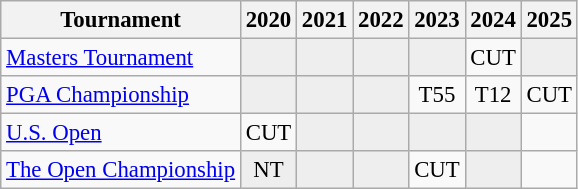<table class="wikitable" style="font-size:95%;text-align:center;">
<tr>
<th>Tournament</th>
<th>2020</th>
<th>2021</th>
<th>2022</th>
<th>2023</th>
<th>2024</th>
<th>2025</th>
</tr>
<tr>
<td align=left><a href='#'>Masters Tournament</a></td>
<td style="background:#eeeeee;"></td>
<td style="background:#eeeeee;"></td>
<td style="background:#eeeeee;"></td>
<td style="background:#eeeeee;"></td>
<td>CUT</td>
<td style="background:#eeeeee;"></td>
</tr>
<tr>
<td align=left><a href='#'>PGA Championship</a></td>
<td style="background:#eeeeee;"></td>
<td style="background:#eeeeee;"></td>
<td style="background:#eeeeee;"></td>
<td>T55</td>
<td>T12</td>
<td>CUT</td>
</tr>
<tr>
<td align=left><a href='#'>U.S. Open</a></td>
<td>CUT</td>
<td style="background:#eeeeee;"></td>
<td style="background:#eeeeee;"></td>
<td style="background:#eeeeee;"></td>
<td style="background:#eeeeee;"></td>
<td></td>
</tr>
<tr>
<td align=left><a href='#'>The Open Championship</a></td>
<td style="background:#eeeeee;">NT</td>
<td style="background:#eeeeee;"></td>
<td style="background:#eeeeee;"></td>
<td>CUT</td>
<td style="background:#eeeeee;"></td>
<td></td>
</tr>
</table>
